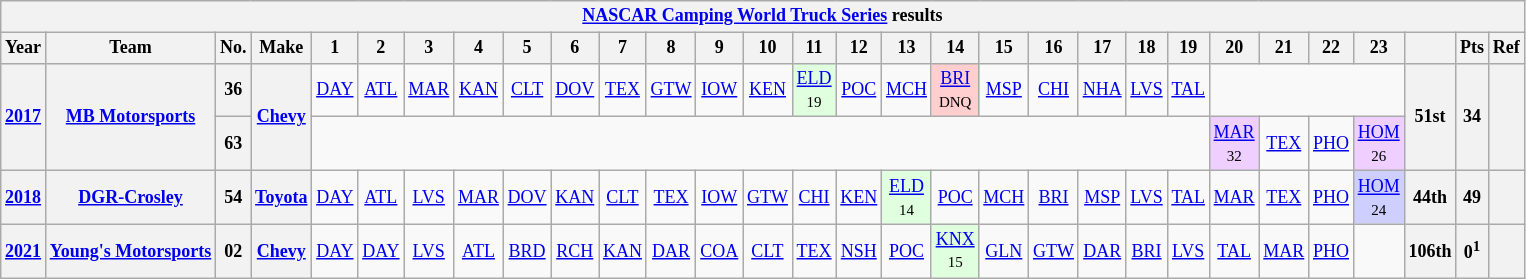<table class="wikitable" style="text-align:center; font-size:75%">
<tr>
<th colspan=45><a href='#'>NASCAR Camping World Truck Series</a> results</th>
</tr>
<tr>
<th>Year</th>
<th>Team</th>
<th>No.</th>
<th>Make</th>
<th>1</th>
<th>2</th>
<th>3</th>
<th>4</th>
<th>5</th>
<th>6</th>
<th>7</th>
<th>8</th>
<th>9</th>
<th>10</th>
<th>11</th>
<th>12</th>
<th>13</th>
<th>14</th>
<th>15</th>
<th>16</th>
<th>17</th>
<th>18</th>
<th>19</th>
<th>20</th>
<th>21</th>
<th>22</th>
<th>23</th>
<th></th>
<th>Pts</th>
<th>Ref</th>
</tr>
<tr>
<th rowspan=2><a href='#'>2017</a></th>
<th rowspan=2><a href='#'>MB Motorsports</a></th>
<th>36</th>
<th rowspan=2><a href='#'>Chevy</a></th>
<td><a href='#'>DAY</a></td>
<td><a href='#'>ATL</a></td>
<td><a href='#'>MAR</a></td>
<td><a href='#'>KAN</a></td>
<td><a href='#'>CLT</a></td>
<td><a href='#'>DOV</a></td>
<td><a href='#'>TEX</a></td>
<td><a href='#'>GTW</a></td>
<td><a href='#'>IOW</a></td>
<td><a href='#'>KEN</a></td>
<td style="background:#DFFFDF;"><a href='#'>ELD</a><br><small>19</small></td>
<td><a href='#'>POC</a></td>
<td><a href='#'>MCH</a></td>
<td style="background:#FFCFCF;"><a href='#'>BRI</a><br><small>DNQ</small></td>
<td><a href='#'>MSP</a></td>
<td><a href='#'>CHI</a></td>
<td><a href='#'>NHA</a></td>
<td><a href='#'>LVS</a></td>
<td><a href='#'>TAL</a></td>
<td colspan=4></td>
<th rowspan=2>51st</th>
<th rowspan=2>34</th>
<th rowspan=2></th>
</tr>
<tr>
<th>63</th>
<td colspan=19></td>
<td style="background:#EFCFFF;"><a href='#'>MAR</a><br><small>32</small></td>
<td><a href='#'>TEX</a></td>
<td><a href='#'>PHO</a></td>
<td style="background:#EFCFFF;"><a href='#'>HOM</a><br><small>26</small></td>
</tr>
<tr>
<th><a href='#'>2018</a></th>
<th><a href='#'>DGR-Crosley</a></th>
<th>54</th>
<th><a href='#'>Toyota</a></th>
<td><a href='#'>DAY</a></td>
<td><a href='#'>ATL</a></td>
<td><a href='#'>LVS</a></td>
<td><a href='#'>MAR</a></td>
<td><a href='#'>DOV</a></td>
<td><a href='#'>KAN</a></td>
<td><a href='#'>CLT</a></td>
<td><a href='#'>TEX</a></td>
<td><a href='#'>IOW</a></td>
<td><a href='#'>GTW</a></td>
<td><a href='#'>CHI</a></td>
<td><a href='#'>KEN</a></td>
<td style="background:#DFFFDF;"><a href='#'>ELD</a><br><small>14</small></td>
<td><a href='#'>POC</a></td>
<td><a href='#'>MCH</a></td>
<td><a href='#'>BRI</a></td>
<td><a href='#'>MSP</a></td>
<td><a href='#'>LVS</a></td>
<td><a href='#'>TAL</a></td>
<td><a href='#'>MAR</a></td>
<td><a href='#'>TEX</a></td>
<td><a href='#'>PHO</a></td>
<td style="background:#CFCFFF;"><a href='#'>HOM</a><br><small>24</small></td>
<th>44th</th>
<th>49</th>
<th></th>
</tr>
<tr>
<th><a href='#'>2021</a></th>
<th><a href='#'>Young's Motorsports</a></th>
<th>02</th>
<th><a href='#'>Chevy</a></th>
<td><a href='#'>DAY</a></td>
<td><a href='#'>DAY</a></td>
<td><a href='#'>LVS</a></td>
<td><a href='#'>ATL</a></td>
<td><a href='#'>BRD</a></td>
<td><a href='#'>RCH</a></td>
<td><a href='#'>KAN</a></td>
<td><a href='#'>DAR</a></td>
<td><a href='#'>COA</a></td>
<td><a href='#'>CLT</a></td>
<td><a href='#'>TEX</a></td>
<td><a href='#'>NSH</a></td>
<td><a href='#'>POC</a></td>
<td style="background:#DFFFDF;"><a href='#'>KNX</a><br><small>15</small></td>
<td><a href='#'>GLN</a></td>
<td><a href='#'>GTW</a></td>
<td><a href='#'>DAR</a></td>
<td><a href='#'>BRI</a></td>
<td><a href='#'>LVS</a></td>
<td><a href='#'>TAL</a></td>
<td><a href='#'>MAR</a></td>
<td><a href='#'>PHO</a></td>
<td></td>
<th>106th</th>
<th>0<sup>1</sup></th>
<th></th>
</tr>
</table>
